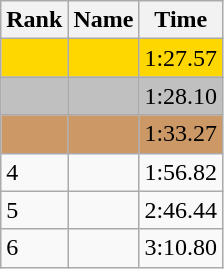<table class="wikitable">
<tr>
<th>Rank</th>
<th>Name</th>
<th>Time</th>
</tr>
<tr style="background:gold;">
<td></td>
<td></td>
<td>1:27.57</td>
</tr>
<tr style="background:silver;">
<td></td>
<td></td>
<td>1:28.10</td>
</tr>
<tr style="background:#CC9966;">
<td></td>
<td></td>
<td>1:33.27</td>
</tr>
<tr>
<td>4</td>
<td></td>
<td>1:56.82</td>
</tr>
<tr>
<td>5</td>
<td></td>
<td>2:46.44</td>
</tr>
<tr>
<td>6</td>
<td></td>
<td>3:10.80</td>
</tr>
</table>
